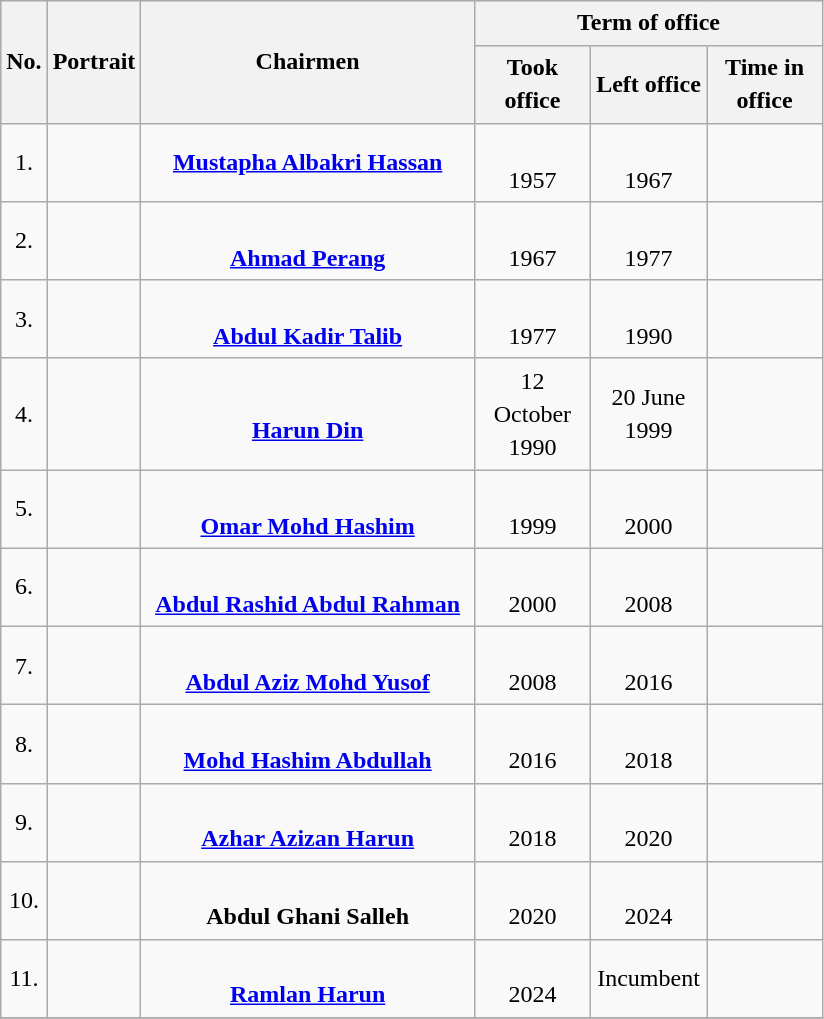<table class="wikitable" style="line-height:1.4em; text-align:center">
<tr style="background:#cccccc">
<th rowspan="2">No.</th>
<th rowspan=2>Portrait</th>
<th rowspan="2" width="215">Chairmen</th>
<th colspan="3">Term of office</th>
</tr>
<tr>
<th style="width:70px;">Took office</th>
<th style="width:70px;">Left office</th>
<th style="width:70px;">Time in office</th>
</tr>
<tr>
<td>1.</td>
<td></td>
<td><strong><a href='#'>Mustapha Albakri Hassan</a></strong></td>
<td><br>1957</td>
<td><br>1967</td>
<td></td>
</tr>
<tr>
<td>2.</td>
<td></td>
<td><br><strong><a href='#'>Ahmad Perang</a></strong></td>
<td><br>1967</td>
<td><br>1977</td>
<td></td>
</tr>
<tr>
<td>3.</td>
<td></td>
<td><br><strong><a href='#'>Abdul Kadir Talib</a></strong></td>
<td><br>1977</td>
<td><br>1990</td>
<td></td>
</tr>
<tr>
<td>4.</td>
<td></td>
<td><br><strong><a href='#'>Harun Din</a></strong></td>
<td>12 October 1990</td>
<td>20 June 1999</td>
<td></td>
</tr>
<tr>
<td>5.</td>
<td></td>
<td><br><strong><a href='#'>Omar Mohd Hashim</a></strong></td>
<td><br>1999</td>
<td><br>2000</td>
<td></td>
</tr>
<tr>
<td>6.</td>
<td></td>
<td><br><strong><a href='#'>Abdul Rashid Abdul Rahman</a></strong></td>
<td><br>2000</td>
<td><br>2008</td>
<td></td>
</tr>
<tr>
<td>7.</td>
<td></td>
<td><br><strong><a href='#'>Abdul Aziz Mohd Yusof</a></strong></td>
<td><br>2008</td>
<td><br>2016</td>
<td></td>
</tr>
<tr>
<td>8.</td>
<td></td>
<td><br><strong><a href='#'>Mohd Hashim Abdullah</a></strong></td>
<td><br>2016</td>
<td><br>2018</td>
<td></td>
</tr>
<tr>
<td>9.</td>
<td></td>
<td><br><strong><a href='#'>Azhar Azizan Harun</a></strong><br></td>
<td><br>2018</td>
<td><br>2020</td>
<td></td>
</tr>
<tr>
<td>10.</td>
<td></td>
<td><br><strong>Abdul Ghani Salleh</strong><br></td>
<td><br>2020</td>
<td><br>2024</td>
<td></td>
</tr>
<tr>
<td>11.</td>
<td></td>
<td><br><strong><a href='#'>Ramlan Harun</a></strong><br></td>
<td><br>2024</td>
<td>Incumbent</td>
<td></td>
</tr>
<tr>
</tr>
</table>
